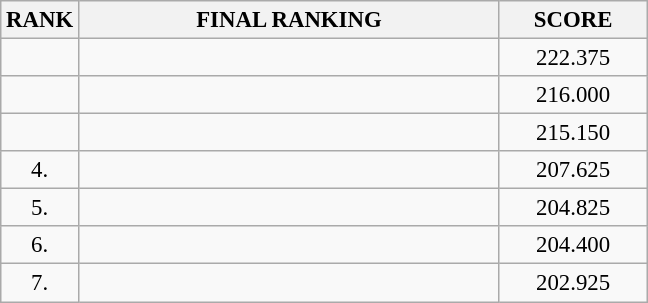<table class="wikitable" style="font-size:95%;">
<tr>
<th>RANK</th>
<th align="left" style="width: 18em">FINAL RANKING</th>
<th align="center" style="width: 6em">SCORE</th>
</tr>
<tr>
<td align="center"></td>
<td></td>
<td align="center">222.375</td>
</tr>
<tr>
<td align="center"></td>
<td></td>
<td align="center">216.000</td>
</tr>
<tr>
<td align="center"></td>
<td></td>
<td align="center">215.150</td>
</tr>
<tr>
<td align="center">4.</td>
<td></td>
<td align="center">207.625</td>
</tr>
<tr>
<td align="center">5.</td>
<td></td>
<td align="center">204.825</td>
</tr>
<tr>
<td align="center">6.</td>
<td></td>
<td align="center">204.400</td>
</tr>
<tr>
<td align="center">7.</td>
<td></td>
<td align="center">202.925</td>
</tr>
</table>
